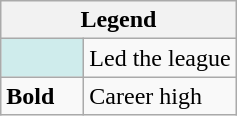<table class="wikitable mw-collapsible mw-collapsed">
<tr>
<th colspan="2">Legend</th>
</tr>
<tr>
<td style="background:#cfecec; width:3em;"></td>
<td>Led the league</td>
</tr>
<tr>
<td><strong>Bold</strong></td>
<td>Career high</td>
</tr>
</table>
